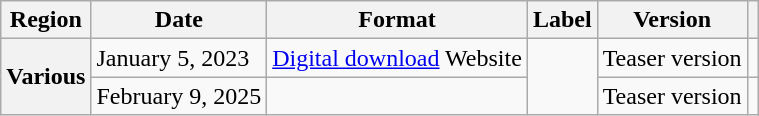<table class="wikitable plainrowheaders">
<tr>
<th scope="col">Region</th>
<th scope="col">Date</th>
<th scope="col">Format</th>
<th scope="col">Label</th>
<th>Version</th>
<th scope="col"></th>
</tr>
<tr>
<th rowspan="2" scope="row">Various</th>
<td>January 5, 2023</td>
<td><a href='#'>Digital download</a> Website</td>
<td rowspan="2"></td>
<td>Teaser version</td>
<td style="text-align:center"></td>
</tr>
<tr>
<td>February 9, 2025</td>
<td></td>
<td>Teaser version</td>
<td style="text-align:center"></td>
</tr>
</table>
